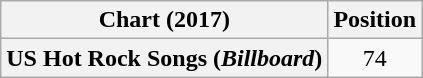<table class="wikitable plainrowheaders" style="text-align:center;">
<tr>
<th>Chart (2017)</th>
<th>Position</th>
</tr>
<tr>
<th scope="row">US Hot Rock Songs (<em>Billboard</em>)</th>
<td>74</td>
</tr>
</table>
